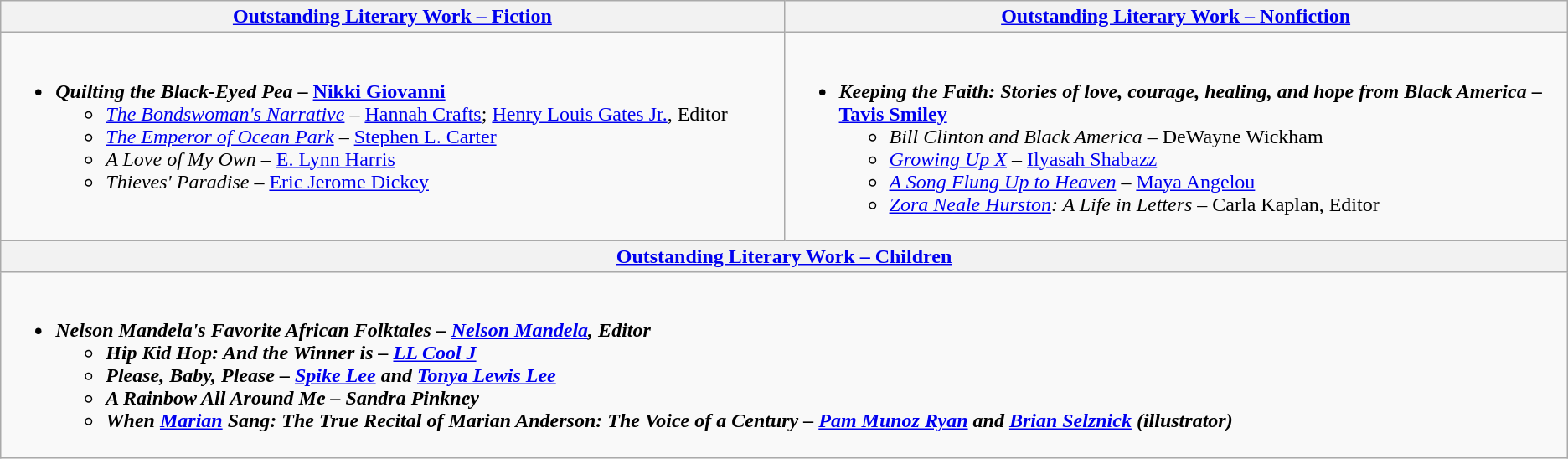<table class="wikitable">
<tr>
<th style="width=50%"><a href='#'>Outstanding Literary Work – Fiction</a></th>
<th style="width=50%"><a href='#'>Outstanding Literary Work – Nonfiction</a></th>
</tr>
<tr>
<td valign="top" width="50%"><br><ul><li><strong><em>Quilting the Black-Eyed Pea</em></strong> <strong>– <a href='#'>Nikki Giovanni</a></strong><ul><li><em><a href='#'>The Bondswoman's Narrative</a></em> – <a href='#'>Hannah Crafts</a>; <a href='#'>Henry Louis Gates Jr.</a>, Editor</li><li><em><a href='#'>The Emperor of Ocean Park</a></em> – <a href='#'>Stephen L. Carter</a></li><li><em>A Love of My Own</em> – <a href='#'>E. Lynn Harris</a></li><li><em>Thieves' Paradise</em> – <a href='#'>Eric Jerome Dickey</a></li></ul></li></ul></td>
<td valign="top" width="50%"><br><ul><li><strong><em>Keeping the Faith: Stories of love, courage, healing, and hope from Black America</em></strong> <strong>– <a href='#'>Tavis Smiley</a></strong><ul><li><em>Bill Clinton and Black America</em> – DeWayne Wickham</li><li><em><a href='#'>Growing Up X</a></em> – <a href='#'>Ilyasah Shabazz</a></li><li><em><a href='#'>A Song Flung Up to Heaven</a></em> – <a href='#'>Maya Angelou</a></li><li><em><a href='#'>Zora Neale Hurston</a>: A Life in Letters</em> – Carla Kaplan, Editor</li></ul></li></ul></td>
</tr>
<tr>
<th colspan="2" style="width=50%"><a href='#'>Outstanding Literary Work – Children</a></th>
</tr>
<tr>
<td colspan="2" valign="top" width="50%"><br><ul><li><strong><em>Nelson Mandela's Favorite African Folktales<em> – <a href='#'>Nelson Mandela</a>, Editor<strong><ul><li></em>Hip Kid Hop: And the Winner is<em> – <a href='#'>LL Cool J</a></li><li></em>Please, Baby, Please<em> – <a href='#'>Spike Lee</a> and <a href='#'>Tonya Lewis Lee</a></li><li></em>A Rainbow All Around Me<em> – Sandra Pinkney</li><li></em>When <a href='#'>Marian</a> Sang: The True Recital of Marian Anderson: The Voice of a Century<em> – <a href='#'>Pam Munoz Ryan</a> and <a href='#'>Brian Selznick</a> (illustrator)</li></ul></li></ul></td>
</tr>
</table>
